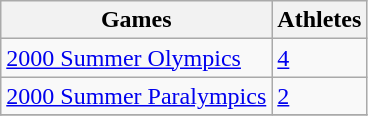<table class="wikitable">
<tr>
<th>Games</th>
<th>Athletes</th>
</tr>
<tr>
<td> <a href='#'>2000 Summer Olympics</a></td>
<td><a href='#'>4</a></td>
</tr>
<tr>
<td> <a href='#'>2000 Summer Paralympics</a></td>
<td><a href='#'>2</a></td>
</tr>
<tr>
</tr>
</table>
